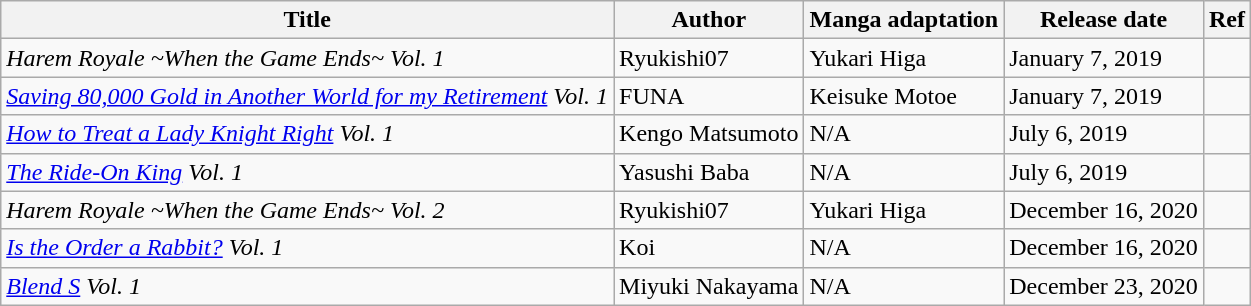<table class="wikitable sortable">
<tr>
<th>Title</th>
<th>Author</th>
<th>Manga adaptation</th>
<th>Release date</th>
<th class=unsortable>Ref</th>
</tr>
<tr>
<td><em>Harem Royale ~When the Game Ends~ Vol. 1</em></td>
<td>Ryukishi07</td>
<td>Yukari Higa</td>
<td>January 7, 2019</td>
<td></td>
</tr>
<tr>
<td><em><a href='#'>Saving 80,000 Gold in Another World for my Retirement</a> Vol. 1</em></td>
<td>FUNA</td>
<td>Keisuke Motoe</td>
<td>January 7, 2019</td>
<td></td>
</tr>
<tr>
<td><em><a href='#'>How to Treat a Lady Knight Right</a> Vol. 1</em></td>
<td>Kengo Matsumoto</td>
<td>N/A</td>
<td>July 6, 2019</td>
<td></td>
</tr>
<tr>
<td><em><a href='#'>The Ride-On King</a> Vol. 1</em></td>
<td>Yasushi Baba</td>
<td>N/A</td>
<td>July 6, 2019</td>
<td></td>
</tr>
<tr>
<td><em>Harem Royale ~When the Game Ends~ Vol. 2</em></td>
<td>Ryukishi07</td>
<td>Yukari Higa</td>
<td>December 16, 2020</td>
<td></td>
</tr>
<tr>
<td><em><a href='#'>Is the Order a Rabbit?</a> Vol. 1</em></td>
<td>Koi</td>
<td>N/A</td>
<td>December 16, 2020</td>
<td></td>
</tr>
<tr>
<td><em><a href='#'>Blend S</a> Vol. 1</em></td>
<td>Miyuki Nakayama</td>
<td>N/A</td>
<td>December 23, 2020</td>
<td></td>
</tr>
</table>
